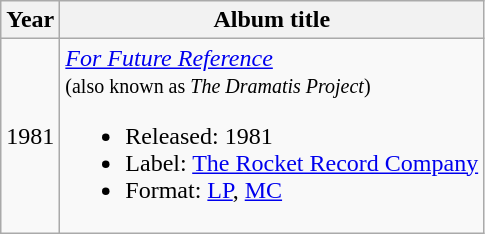<table class="wikitable">
<tr>
<th>Year</th>
<th>Album title</th>
</tr>
<tr>
<td>1981</td>
<td><em><a href='#'>For Future Reference</a></em><br><small>(also known as <em>The Dramatis Project</em>)</small><ul><li>Released: 1981</li><li>Label: <a href='#'>The Rocket Record Company</a></li><li>Format: <a href='#'>LP</a>, <a href='#'>MC</a></li></ul></td>
</tr>
</table>
